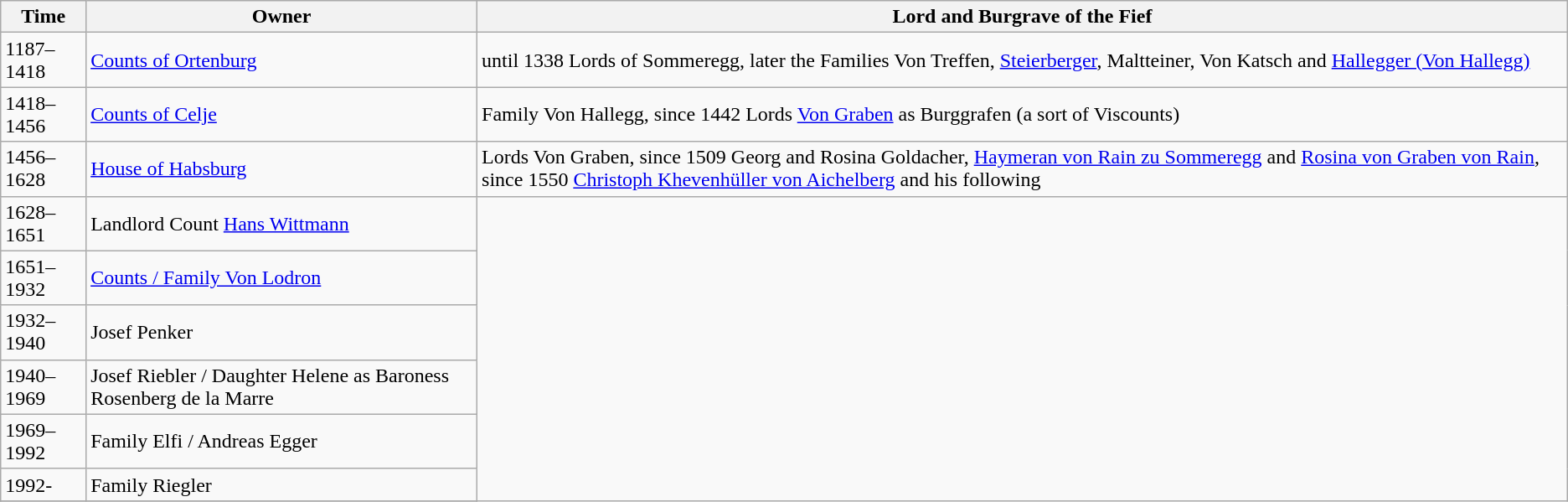<table class="wikitable">
<tr>
<th>Time</th>
<th>Owner</th>
<th>Lord and Burgrave of the Fief</th>
</tr>
<tr>
<td>1187–1418</td>
<td><a href='#'>Counts of Ortenburg</a></td>
<td>until 1338 Lords of Sommeregg, later the Families Von Treffen, <a href='#'>Steierberger</a>, Maltteiner, Von Katsch and <a href='#'>Hallegger (Von Hallegg)</a></td>
</tr>
<tr>
<td>1418–1456</td>
<td><a href='#'>Counts of Celje</a></td>
<td>Family Von Hallegg, since 1442 Lords <a href='#'>Von Graben</a> as Burggrafen (a sort of Viscounts)</td>
</tr>
<tr>
<td>1456–1628</td>
<td><a href='#'>House of Habsburg</a></td>
<td>Lords Von Graben, since 1509 Georg and Rosina Goldacher, <a href='#'>Haymeran von Rain zu Sommeregg</a> and <a href='#'>Rosina von Graben von Rain</a>, since 1550 <a href='#'>Christoph Khevenhüller von Aichelberg</a> and his following</td>
</tr>
<tr>
<td>1628–1651</td>
<td>Landlord Count <a href='#'>Hans Wittmann</a></td>
</tr>
<tr>
<td>1651–1932</td>
<td><a href='#'>Counts / Family Von Lodron</a></td>
</tr>
<tr>
<td>1932–1940</td>
<td>Josef Penker</td>
</tr>
<tr>
<td>1940–1969</td>
<td>Josef Riebler / Daughter Helene as Baroness Rosenberg de la Marre</td>
</tr>
<tr>
<td>1969–1992</td>
<td>Family Elfi / Andreas Egger</td>
</tr>
<tr>
<td>1992-</td>
<td>Family Riegler</td>
</tr>
<tr>
</tr>
</table>
